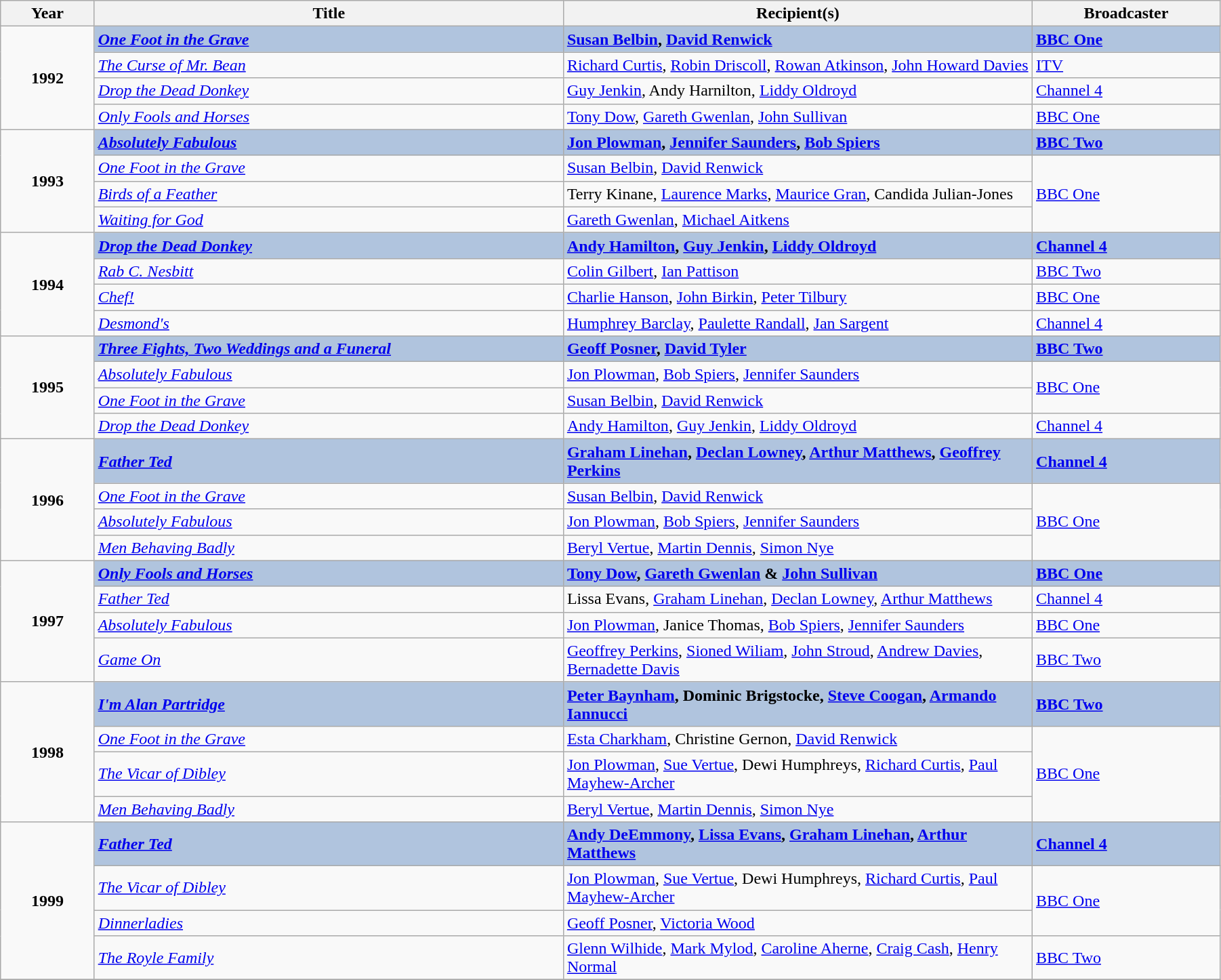<table class="wikitable" width="95%">
<tr>
<th width=5%>Year</th>
<th width=25%>Title</th>
<th width=25%><strong>Recipient(s)</strong></th>
<th width=10%><strong>Broadcaster</strong></th>
</tr>
<tr>
<td rowspan="4" style="text-align:center;"><strong>1992</strong></td>
<td style="background:#B0C4DE;"><strong><em><a href='#'>One Foot in the Grave</a></em></strong></td>
<td style="background:#B0C4DE;"><strong><a href='#'>Susan Belbin</a>, <a href='#'>David Renwick</a></strong></td>
<td style="background:#B0C4DE;"><strong><a href='#'>BBC One</a></strong></td>
</tr>
<tr>
<td><em><a href='#'>The Curse of Mr. Bean</a></em></td>
<td><a href='#'>Richard Curtis</a>, <a href='#'>Robin Driscoll</a>, <a href='#'>Rowan Atkinson</a>, <a href='#'>John Howard Davies</a></td>
<td><a href='#'>ITV</a></td>
</tr>
<tr>
<td><em><a href='#'>Drop the Dead Donkey</a></em></td>
<td><a href='#'>Guy Jenkin</a>, Andy Harnilton, <a href='#'>Liddy Oldroyd</a></td>
<td><a href='#'>Channel 4</a></td>
</tr>
<tr>
<td><em><a href='#'>Only Fools and Horses</a></em></td>
<td><a href='#'>Tony Dow</a>, <a href='#'>Gareth Gwenlan</a>, <a href='#'>John Sullivan</a></td>
<td><a href='#'>BBC One</a></td>
</tr>
<tr>
<td rowspan="4" style="text-align:center;"><strong>1993</strong></td>
<td style="background:#B0C4DE;"><strong><em><a href='#'>Absolutely Fabulous</a></em></strong></td>
<td style="background:#B0C4DE;"><strong><a href='#'>Jon Plowman</a>, <a href='#'>Jennifer Saunders</a>, <a href='#'>Bob Spiers</a></strong></td>
<td style="background:#B0C4DE;"><strong><a href='#'>BBC Two</a></strong></td>
</tr>
<tr>
<td><em><a href='#'>One Foot in the Grave</a></em></td>
<td><a href='#'>Susan Belbin</a>, <a href='#'>David Renwick</a></td>
<td rowspan="3"><a href='#'>BBC One</a></td>
</tr>
<tr>
<td><em><a href='#'>Birds of a Feather</a></em></td>
<td>Terry Kinane, <a href='#'>Laurence Marks</a>, <a href='#'>Maurice Gran</a>, Candida Julian-Jones</td>
</tr>
<tr>
<td><em><a href='#'>Waiting for God</a></em></td>
<td><a href='#'>Gareth Gwenlan</a>, <a href='#'>Michael Aitkens</a></td>
</tr>
<tr>
<td rowspan="4" style="text-align:center;"><strong>1994</strong></td>
<td style="background:#B0C4DE;"><strong><em><a href='#'>Drop the Dead Donkey</a></em></strong></td>
<td style="background:#B0C4DE;"><strong><a href='#'>Andy Hamilton</a>, <a href='#'>Guy Jenkin</a>, <a href='#'>Liddy Oldroyd</a></strong></td>
<td style="background:#B0C4DE;"><strong><a href='#'>Channel 4</a></strong></td>
</tr>
<tr>
<td><em><a href='#'>Rab C. Nesbitt</a></em></td>
<td><a href='#'>Colin Gilbert</a>, <a href='#'>Ian Pattison</a></td>
<td><a href='#'>BBC Two</a></td>
</tr>
<tr>
<td><em><a href='#'>Chef!</a></em></td>
<td><a href='#'>Charlie Hanson</a>, <a href='#'>John Birkin</a>, <a href='#'>Peter Tilbury</a></td>
<td><a href='#'>BBC One</a></td>
</tr>
<tr>
<td><em><a href='#'>Desmond's</a></em></td>
<td><a href='#'>Humphrey Barclay</a>, <a href='#'>Paulette Randall</a>, <a href='#'>Jan Sargent</a></td>
<td><a href='#'>Channel 4</a></td>
</tr>
<tr>
<td rowspan="4" style="text-align:center;"><strong>1995</strong></td>
<td style="background:#B0C4DE;"><strong><em><a href='#'>Three Fights, Two Weddings and a Funeral</a></em></strong></td>
<td style="background:#B0C4DE;"><strong><a href='#'>Geoff Posner</a>, <a href='#'>David Tyler</a></strong></td>
<td style="background:#B0C4DE;"><strong><a href='#'>BBC Two</a></strong></td>
</tr>
<tr>
<td><em><a href='#'>Absolutely Fabulous</a></em></td>
<td><a href='#'>Jon Plowman</a>, <a href='#'>Bob Spiers</a>, <a href='#'>Jennifer Saunders</a></td>
<td rowspan="2"><a href='#'>BBC One</a></td>
</tr>
<tr>
<td><em><a href='#'>One Foot in the Grave</a></em></td>
<td><a href='#'>Susan Belbin</a>, <a href='#'>David Renwick</a></td>
</tr>
<tr>
<td><em><a href='#'>Drop the Dead Donkey</a></em></td>
<td><a href='#'>Andy Hamilton</a>, <a href='#'>Guy Jenkin</a>, <a href='#'>Liddy Oldroyd</a></td>
<td><a href='#'>Channel 4</a></td>
</tr>
<tr>
<td rowspan="4" style="text-align:center;"><strong>1996</strong></td>
<td style="background:#B0C4DE;"><strong><em><a href='#'>Father Ted</a></em></strong></td>
<td style="background:#B0C4DE;"><strong><a href='#'>Graham Linehan</a>, <a href='#'>Declan Lowney</a>, <a href='#'>Arthur Matthews</a>, <a href='#'>Geoffrey Perkins</a></strong></td>
<td style="background:#B0C4DE;"><strong><a href='#'>Channel 4</a></strong></td>
</tr>
<tr>
<td><em><a href='#'>One Foot in the Grave</a></em></td>
<td><a href='#'>Susan Belbin</a>, <a href='#'>David Renwick</a></td>
<td rowspan="3"><a href='#'>BBC One</a></td>
</tr>
<tr>
<td><em><a href='#'>Absolutely Fabulous</a></em></td>
<td><a href='#'>Jon Plowman</a>, <a href='#'>Bob Spiers</a>, <a href='#'>Jennifer Saunders</a></td>
</tr>
<tr>
<td><em><a href='#'>Men Behaving Badly</a></em></td>
<td><a href='#'>Beryl Vertue</a>, <a href='#'>Martin Dennis</a>, <a href='#'>Simon Nye</a></td>
</tr>
<tr>
<td rowspan="4" style="text-align:center;"><strong>1997</strong></td>
<td style="background:#B0C4DE;"><strong><em><a href='#'>Only Fools and Horses</a></em></strong></td>
<td style="background:#B0C4DE;"><strong><a href='#'>Tony Dow</a>, <a href='#'>Gareth Gwenlan</a> & <a href='#'>John Sullivan</a></strong></td>
<td style="background:#B0C4DE;"><strong><a href='#'>BBC One</a></strong></td>
</tr>
<tr>
<td><em><a href='#'>Father Ted</a></em></td>
<td>Lissa Evans, <a href='#'>Graham Linehan</a>, <a href='#'>Declan Lowney</a>, <a href='#'>Arthur Matthews</a></td>
<td><a href='#'>Channel 4</a></td>
</tr>
<tr>
<td><em><a href='#'>Absolutely Fabulous</a></em></td>
<td><a href='#'>Jon Plowman</a>, Janice Thomas, <a href='#'>Bob Spiers</a>, <a href='#'>Jennifer Saunders</a></td>
<td><a href='#'>BBC One</a></td>
</tr>
<tr>
<td><em><a href='#'>Game On</a></em></td>
<td><a href='#'>Geoffrey Perkins</a>, <a href='#'>Sioned Wiliam</a>, <a href='#'>John Stroud</a>, <a href='#'>Andrew Davies</a>, <a href='#'>Bernadette Davis</a></td>
<td><a href='#'>BBC Two</a></td>
</tr>
<tr>
<td rowspan="4" style="text-align:center;"><strong>1998</strong></td>
<td style="background:#B0C4DE;"><strong><em><a href='#'>I'm Alan Partridge</a></em></strong></td>
<td style="background:#B0C4DE;"><strong><a href='#'>Peter Baynham</a>, Dominic Brigstocke, <a href='#'>Steve Coogan</a>, <a href='#'>Armando Iannucci</a></strong></td>
<td style="background:#B0C4DE;"><strong><a href='#'>BBC Two</a></strong></td>
</tr>
<tr>
<td><em><a href='#'>One Foot in the Grave</a></em></td>
<td><a href='#'>Esta Charkham</a>, Christine Gernon, <a href='#'>David Renwick</a></td>
<td rowspan="3"><a href='#'>BBC One</a></td>
</tr>
<tr>
<td><em><a href='#'>The Vicar of Dibley</a></em></td>
<td><a href='#'>Jon Plowman</a>, <a href='#'>Sue Vertue</a>, Dewi Humphreys, <a href='#'>Richard Curtis</a>, <a href='#'>Paul Mayhew-Archer</a></td>
</tr>
<tr>
<td><em><a href='#'>Men Behaving Badly</a></em></td>
<td><a href='#'>Beryl Vertue</a>, <a href='#'>Martin Dennis</a>, <a href='#'>Simon Nye</a></td>
</tr>
<tr>
<td rowspan="4" style="text-align:center;"><strong>1999</strong></td>
<td style="background:#B0C4DE;"><strong><em><a href='#'>Father Ted</a></em></strong></td>
<td style="background:#B0C4DE;"><strong><a href='#'>Andy DeEmmony</a>, <a href='#'>Lissa Evans</a>, <a href='#'>Graham Linehan</a>, <a href='#'>Arthur Matthews</a></strong></td>
<td style="background:#B0C4DE;"><strong><a href='#'>Channel 4</a></strong></td>
</tr>
<tr>
<td><em><a href='#'>The Vicar of Dibley</a></em></td>
<td><a href='#'>Jon Plowman</a>, <a href='#'>Sue Vertue</a>, Dewi Humphreys, <a href='#'>Richard Curtis</a>, <a href='#'>Paul Mayhew-Archer</a></td>
<td rowspan="2"><a href='#'>BBC One</a></td>
</tr>
<tr>
<td><em><a href='#'>Dinnerladies</a></em></td>
<td><a href='#'>Geoff Posner</a>, <a href='#'>Victoria Wood</a></td>
</tr>
<tr>
<td><em><a href='#'>The Royle Family</a></em></td>
<td><a href='#'>Glenn Wilhide</a>, <a href='#'>Mark Mylod</a>, <a href='#'>Caroline Aherne</a>, <a href='#'>Craig Cash</a>, <a href='#'>Henry Normal</a></td>
<td><a href='#'>BBC Two</a></td>
</tr>
<tr>
</tr>
</table>
